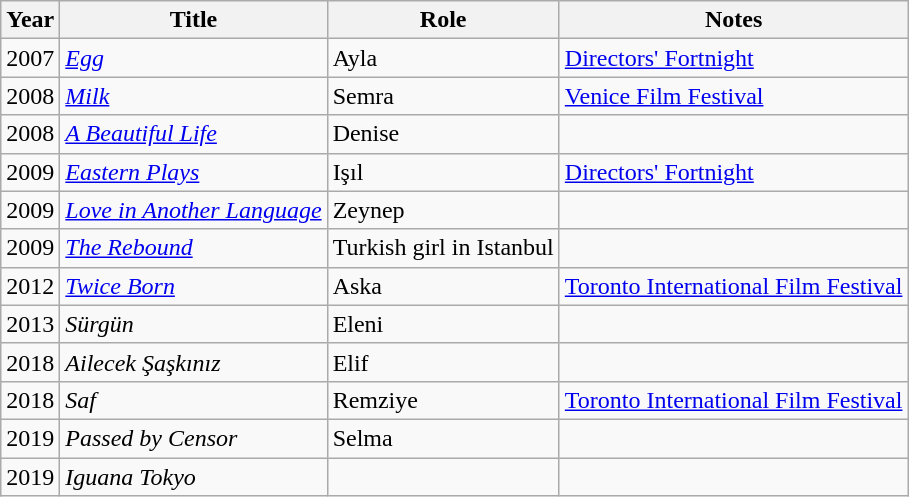<table class="wikitable sortable">
<tr>
<th>Year</th>
<th>Title</th>
<th>Role</th>
<th class="unsortable">Notes</th>
</tr>
<tr>
<td>2007</td>
<td><em><a href='#'>Egg</a></em></td>
<td>Ayla</td>
<td><a href='#'>Directors' Fortnight</a></td>
</tr>
<tr>
<td>2008</td>
<td><em><a href='#'>Milk</a></em></td>
<td>Semra</td>
<td><a href='#'>Venice Film Festival</a></td>
</tr>
<tr>
<td>2008</td>
<td><em><a href='#'>A Beautiful Life</a></em></td>
<td>Denise</td>
<td></td>
</tr>
<tr>
<td>2009</td>
<td><em><a href='#'>Eastern Plays</a></em></td>
<td>Işıl</td>
<td><a href='#'>Directors' Fortnight</a></td>
</tr>
<tr>
<td>2009</td>
<td><em><a href='#'>Love in Another Language</a></em></td>
<td>Zeynep</td>
<td></td>
</tr>
<tr>
<td>2009</td>
<td><em><a href='#'>The Rebound</a></em></td>
<td>Turkish girl in Istanbul</td>
<td></td>
</tr>
<tr>
<td>2012</td>
<td><em><a href='#'>Twice Born</a></em></td>
<td>Aska</td>
<td><a href='#'>Toronto International Film Festival</a></td>
</tr>
<tr>
<td>2013</td>
<td><em>Sürgün</em></td>
<td>Eleni</td>
<td></td>
</tr>
<tr>
<td>2018</td>
<td><em>Ailecek Şaşkınız</em></td>
<td>Elif</td>
<td></td>
</tr>
<tr>
<td>2018</td>
<td><em>Saf</em></td>
<td>Remziye</td>
<td><a href='#'>Toronto International Film Festival</a></td>
</tr>
<tr>
<td>2019</td>
<td><em>Passed by Censor</em></td>
<td>Selma</td>
<td></td>
</tr>
<tr>
<td>2019</td>
<td><em>Iguana Tokyo</em></td>
<td></td>
<td></td>
</tr>
</table>
